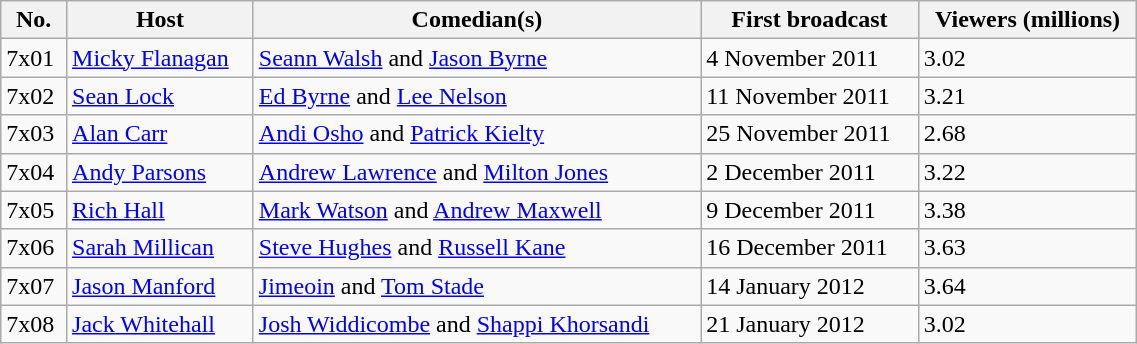<table class="wikitable" style="width:60%;">
<tr>
<th>No.</th>
<th>Host</th>
<th>Comedian(s)</th>
<th>First broadcast</th>
<th>Viewers (millions)</th>
</tr>
<tr>
<td>7x01</td>
<td><a href='#'>Micky Flanagan</a></td>
<td><a href='#'>Seann Walsh</a> and <a href='#'>Jason Byrne</a></td>
<td>4 November 2011</td>
<td>3.02</td>
</tr>
<tr>
<td>7x02</td>
<td><a href='#'>Sean Lock</a></td>
<td><a href='#'>Ed Byrne</a> and <a href='#'>Lee Nelson</a></td>
<td>11 November 2011</td>
<td>3.21</td>
</tr>
<tr>
<td>7x03</td>
<td><a href='#'>Alan Carr</a></td>
<td><a href='#'>Andi Osho</a> and <a href='#'>Patrick Kielty</a></td>
<td>25 November 2011</td>
<td>2.68</td>
</tr>
<tr>
<td>7x04</td>
<td><a href='#'>Andy Parsons</a></td>
<td><a href='#'>Andrew Lawrence</a> and <a href='#'>Milton Jones</a></td>
<td>2 December 2011</td>
<td>3.22</td>
</tr>
<tr>
<td>7x05</td>
<td><a href='#'>Rich Hall</a></td>
<td><a href='#'>Mark Watson</a> and <a href='#'>Andrew Maxwell</a></td>
<td>9 December 2011</td>
<td>3.38</td>
</tr>
<tr>
<td>7x06</td>
<td><a href='#'>Sarah Millican</a></td>
<td><a href='#'>Steve Hughes</a> and <a href='#'>Russell Kane</a></td>
<td>16 December 2011</td>
<td>3.63</td>
</tr>
<tr>
<td>7x07</td>
<td><a href='#'>Jason Manford</a></td>
<td><a href='#'>Jimeoin</a> and <a href='#'>Tom Stade</a></td>
<td>14 January 2012</td>
<td>3.64</td>
</tr>
<tr>
<td>7x08</td>
<td><a href='#'>Jack Whitehall</a></td>
<td><a href='#'>Josh Widdicombe</a> and <a href='#'>Shappi Khorsandi</a></td>
<td>21 January 2012</td>
<td>3.02</td>
</tr>
</table>
